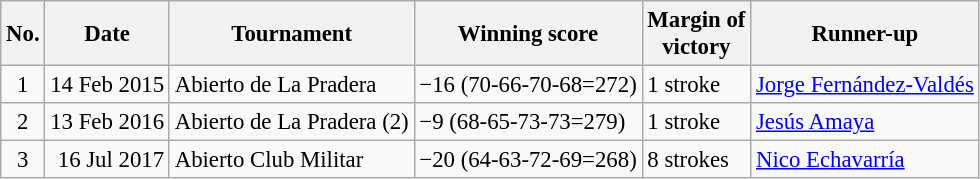<table class="wikitable" style="font-size:95%;">
<tr>
<th>No.</th>
<th>Date</th>
<th>Tournament</th>
<th>Winning score</th>
<th>Margin of<br>victory</th>
<th>Runner-up</th>
</tr>
<tr>
<td align=center>1</td>
<td align=right>14 Feb 2015</td>
<td>Abierto de La Pradera</td>
<td>−16 (70-66-70-68=272)</td>
<td>1 stroke</td>
<td> <a href='#'>Jorge Fernández-Valdés</a></td>
</tr>
<tr>
<td align=center>2</td>
<td align=right>13 Feb 2016</td>
<td>Abierto de La Pradera (2)</td>
<td>−9 (68-65-73-73=279)</td>
<td>1 stroke</td>
<td> <a href='#'>Jesús Amaya</a></td>
</tr>
<tr>
<td align=center>3</td>
<td align=right>16 Jul 2017</td>
<td>Abierto Club Militar</td>
<td>−20 (64-63-72-69=268)</td>
<td>8 strokes</td>
<td> <a href='#'>Nico Echavarría</a></td>
</tr>
</table>
